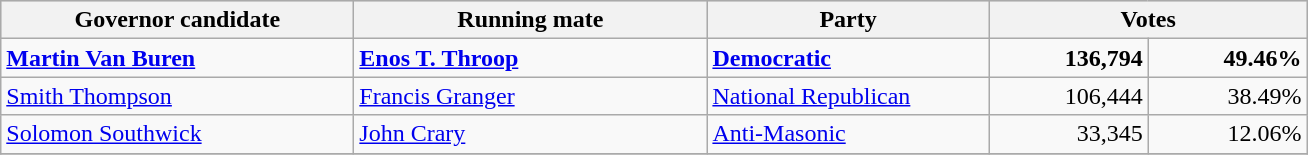<table class=wikitable>
<tr bgcolor=lightgrey>
<th width="20%">Governor candidate</th>
<th width="20%">Running mate</th>
<th width="16%">Party</th>
<th width="18%" colspan="2">Votes</th>
</tr>
<tr>
<td><strong><a href='#'>Martin Van Buren</a></strong></td>
<td><strong><a href='#'>Enos T. Throop</a></strong></td>
<td><strong><a href='#'>Democratic</a></strong></td>
<td align="right"><strong>136,794</strong></td>
<td align="right"><strong>49.46%</strong></td>
</tr>
<tr>
<td><a href='#'>Smith Thompson</a></td>
<td><a href='#'>Francis Granger</a></td>
<td><a href='#'>National Republican</a></td>
<td align="right">106,444</td>
<td align="right">38.49%</td>
</tr>
<tr>
<td><a href='#'>Solomon Southwick</a></td>
<td><a href='#'>John Crary</a></td>
<td><a href='#'>Anti-Masonic</a></td>
<td align="right">33,345</td>
<td align="right">12.06%</td>
</tr>
<tr>
</tr>
</table>
